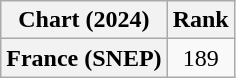<table class="wikitable plainrowheaders" style="text-align:center">
<tr>
<th>Chart (2024)</th>
<th>Rank</th>
</tr>
<tr>
<th scope="row">France (SNEP)</th>
<td>189</td>
</tr>
</table>
